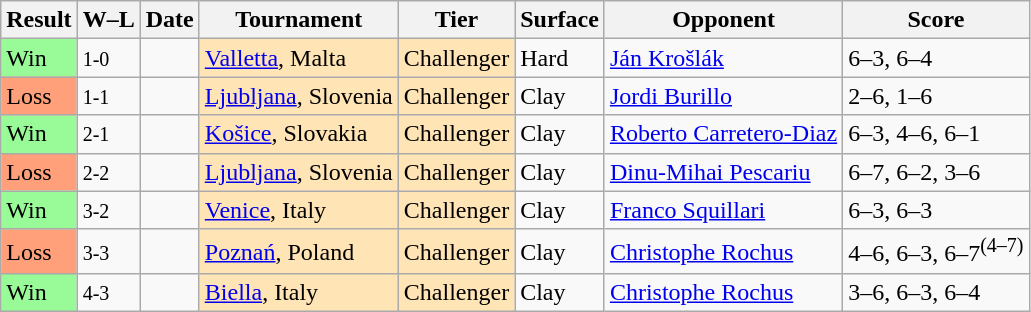<table class="sortable wikitable">
<tr>
<th>Result</th>
<th class="unsortable">W–L</th>
<th>Date</th>
<th>Tournament</th>
<th>Tier</th>
<th>Surface</th>
<th>Opponent</th>
<th class="unsortable">Score</th>
</tr>
<tr>
<td style="background:#98fb98;">Win</td>
<td><small>1-0</small></td>
<td></td>
<td style="background:moccasin;"><a href='#'>Valletta</a>, Malta</td>
<td style="background:moccasin;">Challenger</td>
<td>Hard</td>
<td> <a href='#'>Ján Krošlák</a></td>
<td>6–3, 6–4</td>
</tr>
<tr>
<td style="background:#ffa07a;">Loss</td>
<td><small>1-1</small></td>
<td></td>
<td style="background:moccasin;"><a href='#'>Ljubljana</a>, Slovenia</td>
<td style="background:moccasin;">Challenger</td>
<td>Clay</td>
<td> <a href='#'>Jordi Burillo</a></td>
<td>2–6, 1–6</td>
</tr>
<tr>
<td style="background:#98fb98;">Win</td>
<td><small>2-1</small></td>
<td></td>
<td style="background:moccasin;"><a href='#'>Košice</a>, Slovakia</td>
<td style="background:moccasin;">Challenger</td>
<td>Clay</td>
<td> <a href='#'>Roberto Carretero-Diaz</a></td>
<td>6–3, 4–6, 6–1</td>
</tr>
<tr>
<td style="background:#ffa07a;">Loss</td>
<td><small>2-2</small></td>
<td></td>
<td style="background:moccasin;"><a href='#'>Ljubljana</a>, Slovenia</td>
<td style="background:moccasin;">Challenger</td>
<td>Clay</td>
<td> <a href='#'>Dinu-Mihai Pescariu</a></td>
<td>6–7, 6–2, 3–6</td>
</tr>
<tr>
<td style="background:#98fb98;">Win</td>
<td><small>3-2</small></td>
<td></td>
<td style="background:moccasin;"><a href='#'>Venice</a>, Italy</td>
<td style="background:moccasin;">Challenger</td>
<td>Clay</td>
<td> <a href='#'>Franco Squillari</a></td>
<td>6–3, 6–3</td>
</tr>
<tr>
<td style="background:#ffa07a;">Loss</td>
<td><small>3-3</small></td>
<td></td>
<td style="background:moccasin;"><a href='#'>Poznań</a>, Poland</td>
<td style="background:moccasin;">Challenger</td>
<td>Clay</td>
<td> <a href='#'>Christophe Rochus</a></td>
<td>4–6, 6–3, 6–7<sup>(4–7)</sup></td>
</tr>
<tr>
<td style="background:#98fb98;">Win</td>
<td><small>4-3</small></td>
<td></td>
<td style="background:moccasin;"><a href='#'>Biella</a>, Italy</td>
<td style="background:moccasin;">Challenger</td>
<td>Clay</td>
<td> <a href='#'>Christophe Rochus</a></td>
<td>3–6, 6–3, 6–4</td>
</tr>
</table>
